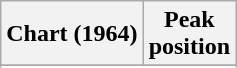<table class="wikitable sortable plainrowheaders" style="text-align:center">
<tr>
<th scope="col">Chart (1964)</th>
<th scope="col">Peak<br>position</th>
</tr>
<tr>
</tr>
<tr>
</tr>
</table>
